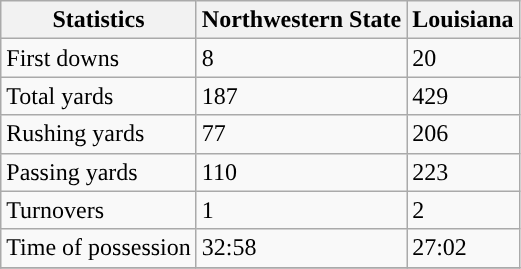<table class="wikitable">
<tr>
<th>Statistics</th>
<th>Northwestern State</th>
<th>Louisiana</th>
</tr>
<tr>
<td>First downs</td>
<td>8</td>
<td>20</td>
</tr>
<tr>
<td>Total yards</td>
<td>187</td>
<td>429</td>
</tr>
<tr>
<td>Rushing yards</td>
<td>77</td>
<td>206</td>
</tr>
<tr>
<td>Passing yards</td>
<td>110</td>
<td>223</td>
</tr>
<tr>
<td>Turnovers</td>
<td>1</td>
<td>2</td>
</tr>
<tr>
<td>Time of possession</td>
<td>32:58</td>
<td>27:02</td>
</tr>
<tr>
</tr>
</table>
